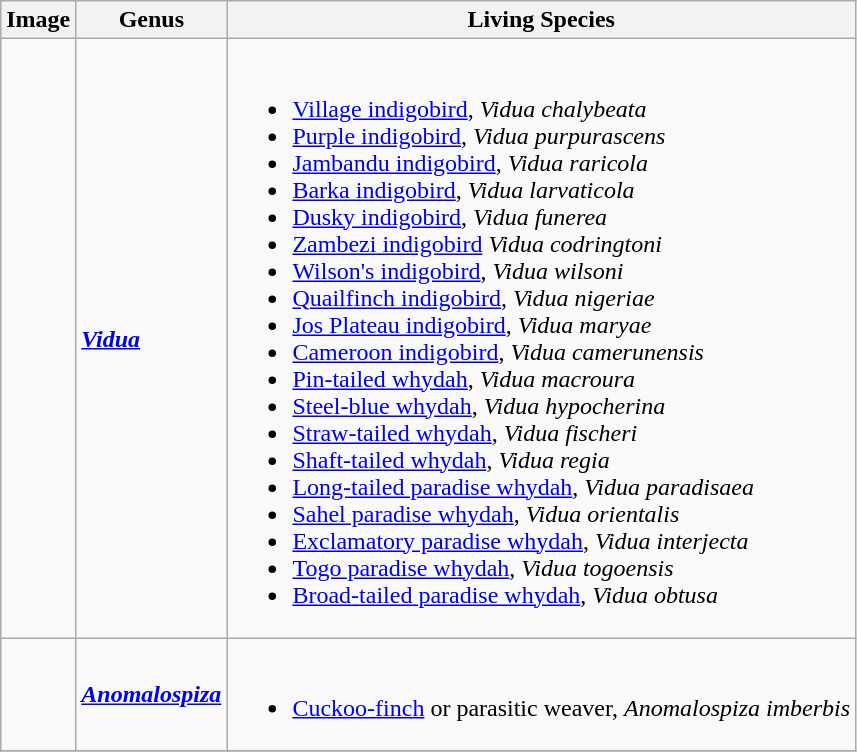<table class="wikitable">
<tr>
<th>Image</th>
<th>Genus</th>
<th>Living Species</th>
</tr>
<tr>
<td></td>
<td><strong><em><a href='#'>Vidua</a></em></strong> </td>
<td><br><ul><li><a href='#'>Village indigobird</a>, <em>Vidua chalybeata</em></li><li><a href='#'>Purple indigobird</a>, <em>Vidua purpurascens</em></li><li><a href='#'>Jambandu indigobird</a>, <em>Vidua raricola</em></li><li><a href='#'>Barka indigobird</a>, <em>Vidua larvaticola</em></li><li><a href='#'>Dusky indigobird</a>, <em>Vidua funerea</em></li><li><a href='#'>Zambezi indigobird</a> <em>Vidua codringtoni</em></li><li><a href='#'>Wilson's indigobird</a>, <em>Vidua wilsoni</em></li><li><a href='#'>Quailfinch indigobird</a>, <em>Vidua nigeriae</em></li><li><a href='#'>Jos Plateau indigobird</a>, <em>Vidua maryae</em></li><li><a href='#'>Cameroon indigobird</a>, <em>Vidua camerunensis</em></li><li><a href='#'>Pin-tailed whydah</a>, <em>Vidua macroura</em></li><li><a href='#'>Steel-blue whydah</a>, <em>Vidua hypocherina</em></li><li><a href='#'>Straw-tailed whydah</a>, <em>Vidua fischeri</em></li><li><a href='#'>Shaft-tailed whydah</a>, <em>Vidua regia</em></li><li><a href='#'>Long-tailed paradise whydah</a>, <em>Vidua paradisaea</em></li><li><a href='#'>Sahel paradise whydah</a>, <em>Vidua orientalis</em></li><li><a href='#'>Exclamatory paradise whydah</a>, <em>Vidua interjecta</em></li><li><a href='#'>Togo paradise whydah</a>, <em>Vidua togoensis</em></li><li><a href='#'>Broad-tailed paradise whydah</a>, <em>Vidua obtusa</em></li></ul></td>
</tr>
<tr>
<td></td>
<td><strong><em><a href='#'>Anomalospiza</a></em></strong> </td>
<td><br><ul><li><a href='#'>Cuckoo-finch</a> or parasitic weaver, <em>Anomalospiza imberbis</em></li></ul></td>
</tr>
<tr>
</tr>
</table>
